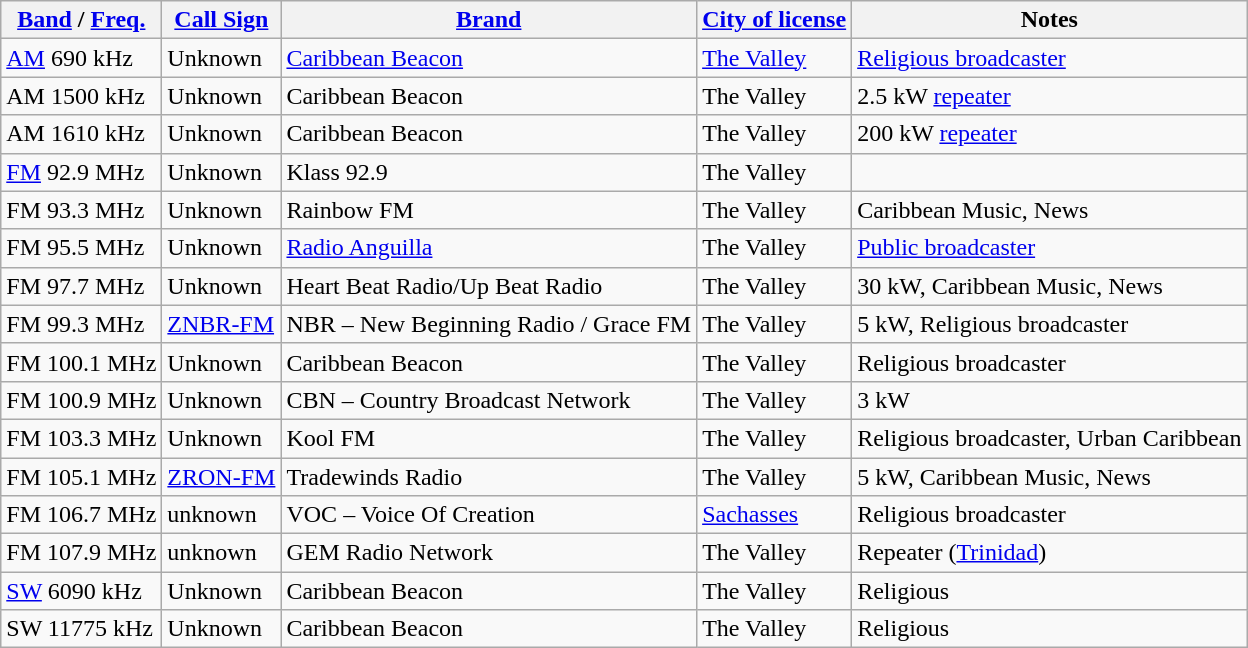<table class="wikitable sortable">
<tr>
<th><a href='#'>Band</a> / <a href='#'>Freq.</a></th>
<th><a href='#'>Call Sign</a></th>
<th><a href='#'>Brand</a></th>
<th><a href='#'>City of license</a></th>
<th>Notes</th>
</tr>
<tr>
<td><a href='#'>AM</a> 690 kHz</td>
<td>Unknown</td>
<td><a href='#'>Caribbean Beacon</a></td>
<td><a href='#'>The Valley</a></td>
<td><a href='#'>Religious broadcaster</a></td>
</tr>
<tr>
<td>AM 1500 kHz</td>
<td>Unknown</td>
<td>Caribbean Beacon</td>
<td>The Valley</td>
<td>2.5 kW <a href='#'>repeater</a></td>
</tr>
<tr>
<td>AM 1610 kHz</td>
<td>Unknown</td>
<td>Caribbean Beacon</td>
<td>The Valley</td>
<td>200 kW <a href='#'>repeater</a></td>
</tr>
<tr>
<td><a href='#'>FM</a> 92.9 MHz</td>
<td>Unknown</td>
<td>Klass 92.9</td>
<td>The Valley</td>
<td></td>
</tr>
<tr>
<td>FM 93.3 MHz</td>
<td>Unknown</td>
<td>Rainbow FM</td>
<td>The Valley</td>
<td>Caribbean Music, News</td>
</tr>
<tr>
<td>FM 95.5 MHz</td>
<td>Unknown</td>
<td><a href='#'>Radio Anguilla</a></td>
<td>The Valley</td>
<td><a href='#'>Public broadcaster</a></td>
</tr>
<tr>
<td>FM 97.7 MHz</td>
<td>Unknown</td>
<td>Heart Beat Radio/Up Beat Radio</td>
<td>The Valley</td>
<td>30 kW, Caribbean Music, News</td>
</tr>
<tr>
<td>FM 99.3 MHz</td>
<td><a href='#'>ZNBR-FM</a></td>
<td>NBR – New Beginning Radio / Grace FM</td>
<td>The Valley</td>
<td>5 kW, Religious broadcaster</td>
</tr>
<tr>
<td>FM 100.1 MHz</td>
<td>Unknown</td>
<td>Caribbean Beacon</td>
<td>The Valley</td>
<td>Religious broadcaster</td>
</tr>
<tr>
<td>FM 100.9 MHz</td>
<td>Unknown</td>
<td>CBN – Country Broadcast Network</td>
<td>The Valley</td>
<td>3 kW</td>
</tr>
<tr>
<td>FM 103.3 MHz</td>
<td>Unknown</td>
<td>Kool FM</td>
<td>The Valley</td>
<td>Religious broadcaster, Urban Caribbean</td>
</tr>
<tr>
<td>FM 105.1 MHz</td>
<td><a href='#'>ZRON-FM</a></td>
<td>Tradewinds Radio</td>
<td>The Valley</td>
<td>5 kW, Caribbean Music, News</td>
</tr>
<tr>
<td>FM 106.7 MHz</td>
<td>unknown</td>
<td>VOC – Voice Of Creation</td>
<td><a href='#'>Sachasses</a></td>
<td>Religious broadcaster</td>
</tr>
<tr>
<td>FM 107.9 MHz</td>
<td>unknown</td>
<td>GEM Radio Network</td>
<td>The Valley</td>
<td>Repeater (<a href='#'>Trinidad</a>)</td>
</tr>
<tr>
<td><a href='#'>SW</a> 6090 kHz</td>
<td>Unknown</td>
<td>Caribbean Beacon</td>
<td>The Valley</td>
<td>Religious</td>
</tr>
<tr>
<td>SW 11775 kHz</td>
<td>Unknown</td>
<td>Caribbean Beacon</td>
<td>The Valley</td>
<td>Religious</td>
</tr>
</table>
